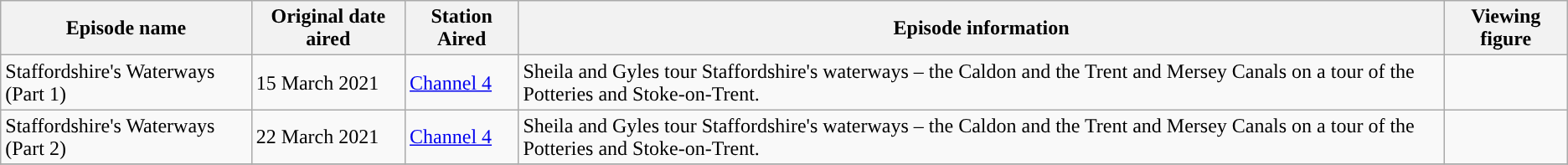<table class="wikitable sortable">
<tr>
<th>Episode name</th>
<th>Original date aired</th>
<th>Station Aired</th>
<th>Episode information</th>
<th>Viewing figure</th>
</tr>
<tr>
<td>Staffordshire's Waterways (Part 1)</td>
<td>15 March 2021</td>
<td><a href='#'>Channel 4</a></td>
<td>Sheila and Gyles tour Staffordshire's waterways – the Caldon and the Trent and Mersey Canals on a tour of the Potteries and Stoke-on-Trent.</td>
<td></td>
</tr>
<tr>
<td>Staffordshire's Waterways (Part 2)</td>
<td>22 March 2021</td>
<td><a href='#'>Channel 4</a></td>
<td>Sheila and Gyles tour Staffordshire's waterways – the Caldon and the Trent and Mersey Canals on a tour of the Potteries and Stoke-on-Trent.</td>
<td></td>
</tr>
<tr>
</tr>
</table>
